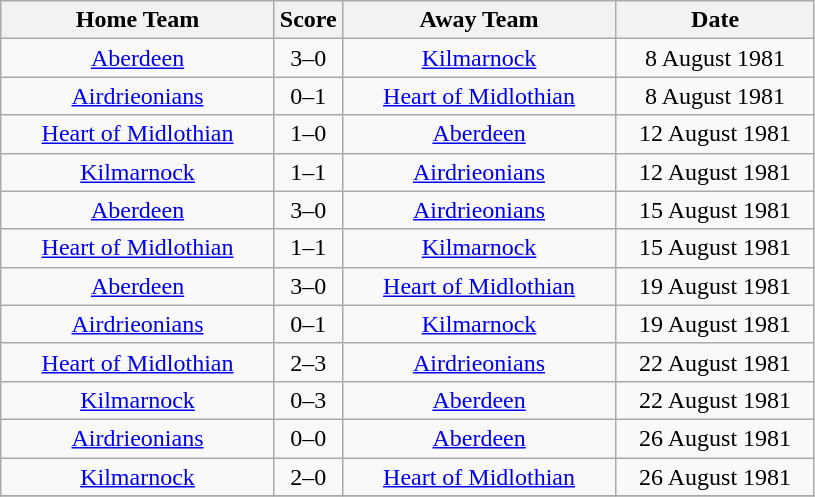<table class="wikitable" style="text-align:center;">
<tr>
<th width=175>Home Team</th>
<th width=20>Score</th>
<th width=175>Away Team</th>
<th width= 125>Date</th>
</tr>
<tr>
<td><a href='#'>Aberdeen</a></td>
<td>3–0</td>
<td><a href='#'>Kilmarnock</a></td>
<td>8 August 1981</td>
</tr>
<tr>
<td><a href='#'>Airdrieonians</a></td>
<td>0–1</td>
<td><a href='#'>Heart of Midlothian</a></td>
<td>8 August 1981</td>
</tr>
<tr>
<td><a href='#'>Heart of Midlothian</a></td>
<td>1–0</td>
<td><a href='#'>Aberdeen</a></td>
<td>12 August 1981</td>
</tr>
<tr>
<td><a href='#'>Kilmarnock</a></td>
<td>1–1</td>
<td><a href='#'>Airdrieonians</a></td>
<td>12 August 1981</td>
</tr>
<tr>
<td><a href='#'>Aberdeen</a></td>
<td>3–0</td>
<td><a href='#'>Airdrieonians</a></td>
<td>15 August 1981</td>
</tr>
<tr>
<td><a href='#'>Heart of Midlothian</a></td>
<td>1–1</td>
<td><a href='#'>Kilmarnock</a></td>
<td>15 August 1981</td>
</tr>
<tr>
<td><a href='#'>Aberdeen</a></td>
<td>3–0</td>
<td><a href='#'>Heart of Midlothian</a></td>
<td>19 August 1981</td>
</tr>
<tr>
<td><a href='#'>Airdrieonians</a></td>
<td>0–1</td>
<td><a href='#'>Kilmarnock</a></td>
<td>19 August 1981</td>
</tr>
<tr>
<td><a href='#'>Heart of Midlothian</a></td>
<td>2–3</td>
<td><a href='#'>Airdrieonians</a></td>
<td>22 August 1981</td>
</tr>
<tr>
<td><a href='#'>Kilmarnock</a></td>
<td>0–3</td>
<td><a href='#'>Aberdeen</a></td>
<td>22 August 1981</td>
</tr>
<tr>
<td><a href='#'>Airdrieonians</a></td>
<td>0–0</td>
<td><a href='#'>Aberdeen</a></td>
<td>26 August 1981</td>
</tr>
<tr>
<td><a href='#'>Kilmarnock</a></td>
<td>2–0</td>
<td><a href='#'>Heart of Midlothian</a></td>
<td>26 August 1981</td>
</tr>
<tr>
</tr>
</table>
